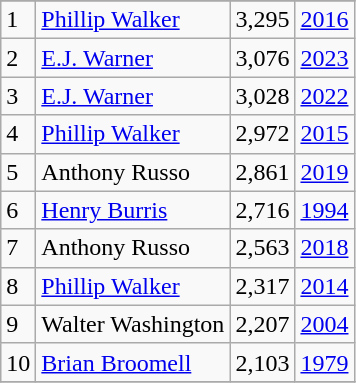<table class="wikitable">
<tr>
</tr>
<tr>
<td>1</td>
<td><a href='#'>Phillip Walker</a></td>
<td>3,295</td>
<td><a href='#'>2016</a></td>
</tr>
<tr>
<td>2</td>
<td><a href='#'>E.J. Warner</a></td>
<td>3,076</td>
<td><a href='#'>2023</a></td>
</tr>
<tr>
<td>3</td>
<td><a href='#'>E.J. Warner</a></td>
<td>3,028</td>
<td><a href='#'>2022</a></td>
</tr>
<tr>
<td>4</td>
<td><a href='#'>Phillip Walker</a></td>
<td>2,972</td>
<td><a href='#'>2015</a></td>
</tr>
<tr>
<td>5</td>
<td>Anthony Russo</td>
<td>2,861</td>
<td><a href='#'>2019</a></td>
</tr>
<tr>
<td>6</td>
<td><a href='#'>Henry Burris</a></td>
<td>2,716</td>
<td><a href='#'>1994</a></td>
</tr>
<tr>
<td>7</td>
<td>Anthony Russo</td>
<td>2,563</td>
<td><a href='#'>2018</a></td>
</tr>
<tr>
<td>8</td>
<td><a href='#'>Phillip Walker</a></td>
<td>2,317</td>
<td><a href='#'>2014</a></td>
</tr>
<tr>
<td>9</td>
<td>Walter Washington</td>
<td>2,207</td>
<td><a href='#'>2004</a></td>
</tr>
<tr>
<td>10</td>
<td><a href='#'>Brian Broomell</a></td>
<td>2,103</td>
<td><a href='#'>1979</a></td>
</tr>
<tr>
</tr>
</table>
